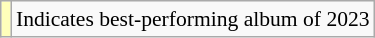<table class="wikitable" style="font-size:90%;">
<tr>
<td style="background-color:#FFFFBB"></td>
<td>Indicates best-performing album of 2023</td>
</tr>
</table>
